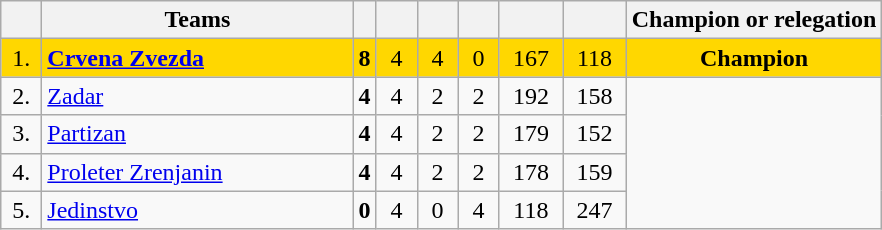<table class="wikitable" style="text-align: center;">
<tr>
<th width=20></th>
<th width=200>Teams</th>
<th></th>
<th width=20></th>
<th width=20></th>
<th width=20></th>
<th width=35></th>
<th width=35></th>
<th>Champion or relegation</th>
</tr>
<tr bgcolor=gold>
<td>1.</td>
<td style="text-align:left;"><strong><a href='#'>Crvena Zvezda</a></strong></td>
<td><strong>8</strong></td>
<td>4</td>
<td>4</td>
<td>0</td>
<td>167</td>
<td>118</td>
<td><strong>Champion</strong></td>
</tr>
<tr align=center>
<td>2.</td>
<td style="text-align:left;"><a href='#'>Zadar</a></td>
<td><strong>4</strong></td>
<td>4</td>
<td>2</td>
<td>2</td>
<td>192</td>
<td>158</td>
</tr>
<tr align=center>
<td>3.</td>
<td style="text-align:left;"><a href='#'>Partizan</a></td>
<td><strong>4</strong></td>
<td>4</td>
<td>2</td>
<td>2</td>
<td>179</td>
<td>152</td>
</tr>
<tr align=center>
<td>4.</td>
<td style="text-align:left;"><a href='#'>Proleter Zrenjanin</a></td>
<td><strong>4</strong></td>
<td>4</td>
<td>2</td>
<td>2</td>
<td>178</td>
<td>159</td>
</tr>
<tr align=center>
<td>5.</td>
<td style="text-align:left;"><a href='#'>Jedinstvo</a></td>
<td><strong>0</strong></td>
<td>4</td>
<td>0</td>
<td>4</td>
<td>118</td>
<td>247</td>
</tr>
</table>
